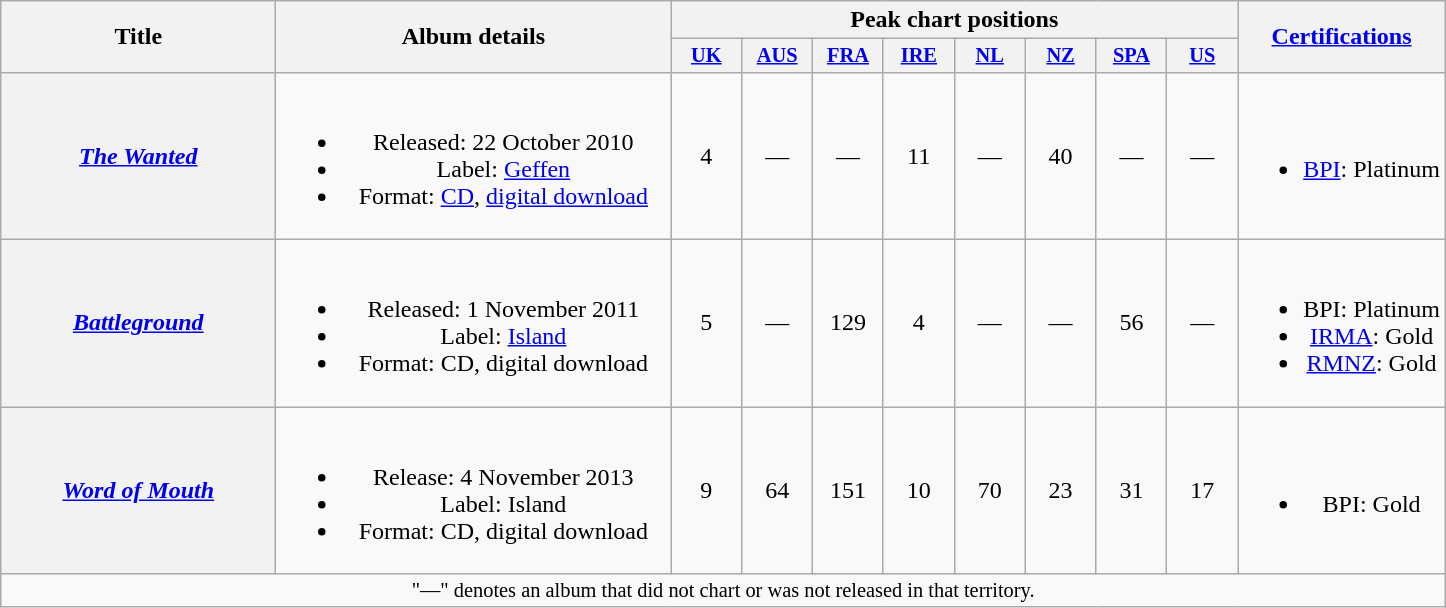<table class="wikitable plainrowheaders" style="text-align:center;">
<tr>
<th scope="col" rowspan="2" style="width:11em;">Title</th>
<th scope="col" rowspan="2" style="width:16em;">Album details</th>
<th scope="col" colspan="8">Peak chart positions</th>
<th scope="col" rowspan="2"><a href='#'>Certifications</a></th>
</tr>
<tr>
<th scope="col" style="width:3em;font-size:85%;"><a href='#'>UK</a><br></th>
<th scope="col" style="width:3em;font-size:85%;"><a href='#'>AUS</a><br></th>
<th scope="col" style="width:3em;font-size:85%;"><a href='#'>FRA</a><br></th>
<th scope="col" style="width:3em;font-size:85%;"><a href='#'>IRE</a><br></th>
<th scope="col" style="width:3em;font-size:85%;"><a href='#'>NL</a><br></th>
<th scope="col" style="width:3em;font-size:85%;"><a href='#'>NZ</a><br></th>
<th scope="col" style="width:3em;font-size:85%;"><a href='#'>SPA</a><br></th>
<th scope="col" style="width:3em;font-size:85%;"><a href='#'>US</a><br></th>
</tr>
<tr>
<th scope="row"><em><a href='#'>The Wanted</a></em></th>
<td><br><ul><li>Released: 22 October 2010</li><li>Label: <a href='#'>Geffen</a></li><li>Format: <a href='#'>CD</a>, <a href='#'>digital download</a></li></ul></td>
<td>4</td>
<td>—</td>
<td>—</td>
<td>11</td>
<td>—</td>
<td>40</td>
<td>—</td>
<td>—</td>
<td><br><ul><li><a href='#'>BPI</a>: Platinum</li></ul></td>
</tr>
<tr>
<th scope="row"><em><a href='#'>Battleground</a></em></th>
<td><br><ul><li>Released: 1 November 2011</li><li>Label: <a href='#'>Island</a></li><li>Format: CD, digital download</li></ul></td>
<td>5</td>
<td>—</td>
<td>129</td>
<td>4</td>
<td>—</td>
<td>—</td>
<td>56</td>
<td>—</td>
<td><br><ul><li>BPI: Platinum</li><li><a href='#'>IRMA</a>: Gold</li><li><a href='#'>RMNZ</a>: Gold</li></ul></td>
</tr>
<tr>
<th scope="row"><em><a href='#'>Word of Mouth</a></em></th>
<td><br><ul><li>Release: 4 November 2013</li><li>Label: Island</li><li>Format: CD, digital download</li></ul></td>
<td>9</td>
<td>64</td>
<td>151</td>
<td>10</td>
<td>70</td>
<td>23</td>
<td>31</td>
<td>17</td>
<td><br><ul><li>BPI: Gold</li></ul></td>
</tr>
<tr>
<td colspan="14" style="font-size:85%">"—" denotes an album that did not chart or was not released in that territory.</td>
</tr>
</table>
